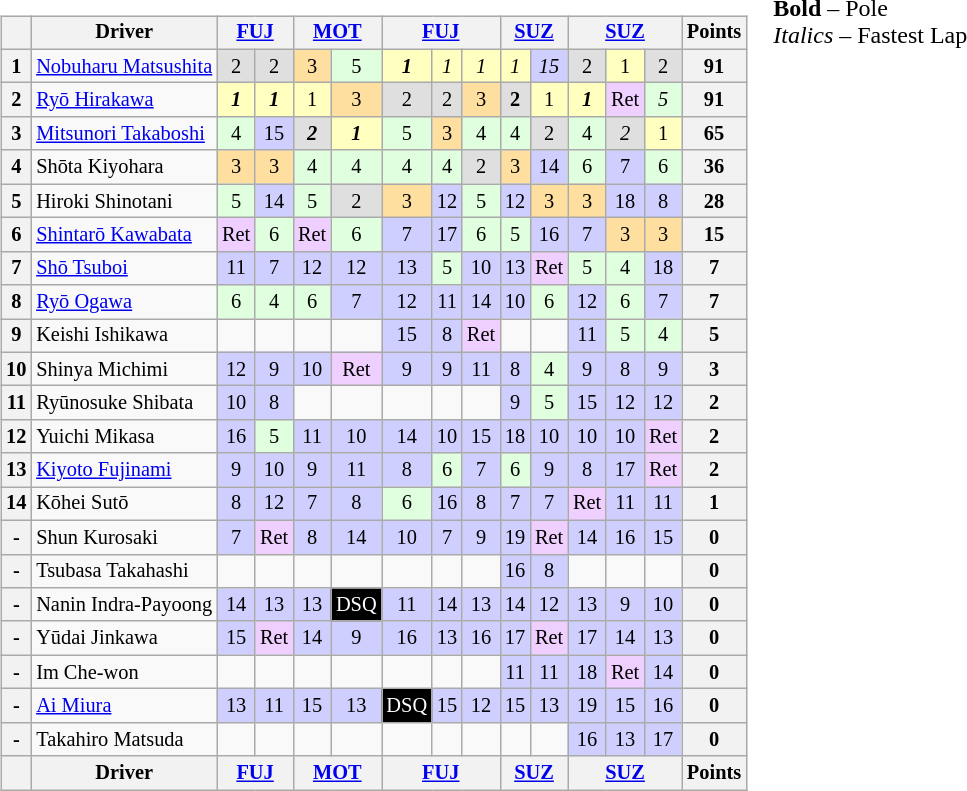<table>
<tr>
<td valign="top"><br><table class="wikitable" style="font-size: 85%; text-align:center;">
<tr>
<th></th>
<th>Driver</th>
<th colspan="2"><a href='#'>FUJ</a></th>
<th colspan="2"><a href='#'>MOT</a></th>
<th colspan="3"><a href='#'>FUJ</a></th>
<th colspan="2"><a href='#'>SUZ</a></th>
<th colspan="3"><a href='#'>SUZ</a></th>
<th>Points</th>
</tr>
<tr>
<th>1</th>
<td align="left"> <a href='#'>Nobuharu Matsushita</a></td>
<td style="background:#DFDFDF;">2</td>
<td style="background:#DFDFDF;">2</td>
<td style="background:#FFDF9F;">3</td>
<td style="background:#DFFFDF;">5</td>
<td style="background:#FFFFBF;"><strong><em>1</em></strong></td>
<td style="background:#FFFFBF;"><em>1</em></td>
<td style="background:#FFFFBF;"><em>1</em></td>
<td style="background:#FFFFBF;"><em>1</em></td>
<td style="background:#CFCFFF;"><em>15</em></td>
<td style="background:#DFDFDF;">2</td>
<td style="background:#FFFFBF;">1</td>
<td style="background:#DFDFDF;">2</td>
<th>91</th>
</tr>
<tr>
<th>2</th>
<td align="left"> <a href='#'>Ryō Hirakawa</a></td>
<td style="background:#FFFFBF;"><strong><em>1</em></strong></td>
<td style="background:#FFFFBF;"><strong><em>1</em></strong></td>
<td style="background:#FFFFBF;">1</td>
<td style="background:#FFDF9F;">3</td>
<td style="background:#DFDFDF;">2</td>
<td style="background:#DFDFDF;">2</td>
<td style="background:#FFDF9F;">3</td>
<td style="background:#DFDFDF;"><strong>2</strong></td>
<td style="background:#FFFFBF;">1</td>
<td style="background:#FFFFBF;"><strong><em>1</em></strong></td>
<td style="background:#EFCFFF;">Ret</td>
<td style="background:#DFFFDF;"><em>5</em></td>
<th>91</th>
</tr>
<tr>
<th>3</th>
<td align="left"> <a href='#'>Mitsunori Takaboshi</a></td>
<td style="background:#DFFFDF;">4</td>
<td style="background:#CFCFFF;">15</td>
<td style="background:#DFDFDF;"><strong><em>2</em></strong></td>
<td style="background:#FFFFBF;"><strong><em>1</em></strong></td>
<td style="background:#DFFFDF;">5</td>
<td style="background:#FFDF9F;">3</td>
<td style="background:#DFFFDF;">4</td>
<td style="background:#DFFFDF;">4</td>
<td style="background:#DFDFDF;">2</td>
<td style="background:#DFFFDF;">4</td>
<td style="background:#DFDFDF;"><em>2</em></td>
<td style="background:#FFFFBF;">1</td>
<th>65</th>
</tr>
<tr>
<th>4</th>
<td align="left"> Shōta Kiyohara</td>
<td style="background:#FFDF9F;">3</td>
<td style="background:#FFDF9F;">3</td>
<td style="background:#DFFFDF;">4</td>
<td style="background:#DFFFDF;">4</td>
<td style="background:#DFFFDF;">4</td>
<td style="background:#DFFFDF;">4</td>
<td style="background:#DFDFDF;">2</td>
<td style="background:#FFDF9F;">3</td>
<td style="background:#CFCFFF;">14</td>
<td style="background:#DFFFDF;">6</td>
<td style="background:#CFCFFF;">7</td>
<td style="background:#DFFFDF;">6</td>
<th>36</th>
</tr>
<tr>
<th>5</th>
<td align="left"> Hiroki Shinotani</td>
<td style="background:#DFFFDF;">5</td>
<td style="background:#CFCFFF;">14</td>
<td style="background:#DFFFDF;">5</td>
<td style="background:#DFDFDF;">2</td>
<td style="background:#FFDF9F;">3</td>
<td style="background:#CFCFFF;">12</td>
<td style="background:#DFFFDF;">5</td>
<td style="background:#CFCFFF;">12</td>
<td style="background:#FFDF9F;">3</td>
<td style="background:#FFDF9F;">3</td>
<td style="background:#CFCFFF;">18</td>
<td style="background:#CFCFFF;">8</td>
<th>28</th>
</tr>
<tr>
<th>6</th>
<td align="left"> <a href='#'>Shintarō Kawabata</a></td>
<td style="background:#EFCFFF;">Ret</td>
<td style="background:#DFFFDF;">6</td>
<td style="background:#EFCFFF;">Ret</td>
<td style="background:#DFFFDF;">6</td>
<td style="background:#CFCFFF;">7</td>
<td style="background:#CFCFFF;">17</td>
<td style="background:#DFFFDF;">6</td>
<td style="background:#DFFFDF;">5</td>
<td style="background:#CFCFFF;">16</td>
<td style="background:#CFCFFF;">7</td>
<td style="background:#FFDF9F;">3</td>
<td style="background:#FFDF9F;">3</td>
<th>15</th>
</tr>
<tr>
<th>7</th>
<td align="left"> <a href='#'>Shō Tsuboi</a></td>
<td style="background:#CFCFFF;">11</td>
<td style="background:#CFCFFF;">7</td>
<td style="background:#CFCFFF;">12</td>
<td style="background:#CFCFFF;">12</td>
<td style="background:#CFCFFF;">13</td>
<td style="background:#DFFFDF;">5</td>
<td style="background:#CFCFFF;">10</td>
<td style="background:#CFCFFF;">13</td>
<td style="background:#EFCFFF;">Ret</td>
<td style="background:#DFFFDF;">5</td>
<td style="background:#DFFFDF;">4</td>
<td style="background:#CFCFFF;">18</td>
<th>7</th>
</tr>
<tr>
<th>8</th>
<td align="left"> <a href='#'>Ryō Ogawa</a></td>
<td style="background:#DFFFDF;">6</td>
<td style="background:#DFFFDF;">4</td>
<td style="background:#DFFFDF;">6</td>
<td style="background:#CFCFFF;">7</td>
<td style="background:#CFCFFF;">12</td>
<td style="background:#CFCFFF;">11</td>
<td style="background:#CFCFFF;">14</td>
<td style="background:#CFCFFF;">10</td>
<td style="background:#DFFFDF;">6</td>
<td style="background:#CFCFFF;">12</td>
<td style="background:#DFFFDF;">6</td>
<td style="background:#CFCFFF;">7</td>
<th>7</th>
</tr>
<tr>
<th>9</th>
<td align="left"> Keishi Ishikawa</td>
<td></td>
<td></td>
<td></td>
<td></td>
<td style="background:#CFCFFF;">15</td>
<td style="background:#CFCFFF;">8</td>
<td style="background:#EFCFFF;">Ret</td>
<td></td>
<td></td>
<td style="background:#CFCFFF;">11</td>
<td style="background:#DFFFDF;">5</td>
<td style="background:#DFFFDF;">4</td>
<th>5</th>
</tr>
<tr>
<th>10</th>
<td align="left"> Shinya Michimi</td>
<td style="background:#CFCFFF;">12</td>
<td style="background:#CFCFFF;">9</td>
<td style="background:#CFCFFF;">10</td>
<td style="background:#EFCFFF;">Ret</td>
<td style="background:#CFCFFF;">9</td>
<td style="background:#CFCFFF;">9</td>
<td style="background:#CFCFFF;">11</td>
<td style="background:#CFCFFF;">8</td>
<td style="background:#DFFFDF;">4</td>
<td style="background:#CFCFFF;">9</td>
<td style="background:#CFCFFF;">8</td>
<td style="background:#CFCFFF;">9</td>
<th>3</th>
</tr>
<tr>
<th>11</th>
<td align="left"> Ryūnosuke Shibata</td>
<td style="background:#CFCFFF;">10</td>
<td style="background:#CFCFFF;">8</td>
<td></td>
<td></td>
<td></td>
<td></td>
<td></td>
<td style="background:#CFCFFF;">9</td>
<td style="background:#DFFFDF;">5</td>
<td style="background:#CFCFFF;">15</td>
<td style="background:#CFCFFF;">12</td>
<td style="background:#CFCFFF;">12</td>
<th>2</th>
</tr>
<tr>
<th>12</th>
<td align="left"> Yuichi Mikasa</td>
<td style="background:#CFCFFF;">16</td>
<td style="background:#DFFFDF;">5</td>
<td style="background:#CFCFFF;">11</td>
<td style="background:#CFCFFF;">10</td>
<td style="background:#CFCFFF;">14</td>
<td style="background:#CFCFFF;">10</td>
<td style="background:#CFCFFF;">15</td>
<td style="background:#CFCFFF;">18</td>
<td style="background:#CFCFFF;">10</td>
<td style="background:#CFCFFF;">10</td>
<td style="background:#CFCFFF;">10</td>
<td style="background:#EFCFFF;">Ret</td>
<th>2</th>
</tr>
<tr>
<th>13</th>
<td align="left"> <a href='#'>Kiyoto Fujinami</a></td>
<td style="background:#CFCFFF;">9</td>
<td style="background:#CFCFFF;">10</td>
<td style="background:#CFCFFF;">9</td>
<td style="background:#CFCFFF;">11</td>
<td style="background:#CFCFFF;">8</td>
<td style="background:#DFFFDF;">6</td>
<td style="background:#CFCFFF;">7</td>
<td style="background:#DFFFDF;">6</td>
<td style="background:#CFCFFF;">9</td>
<td style="background:#CFCFFF;">8</td>
<td style="background:#CFCFFF;">17</td>
<td style="background:#EFCFFF;">Ret</td>
<th>2</th>
</tr>
<tr>
<th>14</th>
<td align="left"> Kōhei Sutō</td>
<td style="background:#CFCFFF;">8</td>
<td style="background:#CFCFFF;">12</td>
<td style="background:#CFCFFF;">7</td>
<td style="background:#CFCFFF;">8</td>
<td style="background:#DFFFDF;">6</td>
<td style="background:#CFCFFF;">16</td>
<td style="background:#CFCFFF;">8</td>
<td style="background:#CFCFFF;">7</td>
<td style="background:#CFCFFF;">7</td>
<td style="background:#EFCFFF;">Ret</td>
<td style="background:#CFCFFF;">11</td>
<td style="background:#CFCFFF;">11</td>
<th>1</th>
</tr>
<tr>
<th>-</th>
<td align="left"> Shun Kurosaki</td>
<td style="background:#CFCFFF;">7</td>
<td style="background:#EFCFFF;">Ret</td>
<td style="background:#CFCFFF;">8</td>
<td style="background:#CFCFFF;">14</td>
<td style="background:#CFCFFF;">10</td>
<td style="background:#CFCFFF;">7</td>
<td style="background:#CFCFFF;">9</td>
<td style="background:#CFCFFF;">19</td>
<td style="background:#EFCFFF;">Ret</td>
<td style="background:#CFCFFF;">14</td>
<td style="background:#CFCFFF;">16</td>
<td style="background:#CFCFFF;">15</td>
<th>0</th>
</tr>
<tr>
<th>-</th>
<td align="left"> Tsubasa Takahashi</td>
<td></td>
<td></td>
<td></td>
<td></td>
<td></td>
<td></td>
<td></td>
<td style="background:#CFCFFF;">16</td>
<td style="background:#CFCFFF;">8</td>
<td></td>
<td></td>
<td></td>
<th>0</th>
</tr>
<tr>
<th>-</th>
<td align="left"> Nanin Indra-Payoong</td>
<td style="background:#CFCFFF;">14</td>
<td style="background:#CFCFFF;">13</td>
<td style="background:#CFCFFF;">13</td>
<td style="background:#000000; color:white">DSQ</td>
<td style="background:#CFCFFF;">11</td>
<td style="background:#CFCFFF;">14</td>
<td style="background:#CFCFFF;">13</td>
<td style="background:#CFCFFF;">14</td>
<td style="background:#CFCFFF;">12</td>
<td style="background:#CFCFFF;">13</td>
<td style="background:#CFCFFF;">9</td>
<td style="background:#CFCFFF;">10</td>
<th>0</th>
</tr>
<tr>
<th>-</th>
<td align="left"> Yūdai Jinkawa</td>
<td style="background:#CFCFFF;">15</td>
<td style="background:#EFCFFF;">Ret</td>
<td style="background:#CFCFFF;">14</td>
<td style="background:#CFCFFF;">9</td>
<td style="background:#CFCFFF;">16</td>
<td style="background:#CFCFFF;">13</td>
<td style="background:#CFCFFF;">16</td>
<td style="background:#CFCFFF;">17</td>
<td style="background:#EFCFFF;">Ret</td>
<td style="background:#CFCFFF;">17</td>
<td style="background:#CFCFFF;">14</td>
<td style="background:#CFCFFF;">13</td>
<th>0</th>
</tr>
<tr>
<th>-</th>
<td align="left"> Im Che-won</td>
<td></td>
<td></td>
<td></td>
<td></td>
<td></td>
<td></td>
<td></td>
<td style="background:#CFCFFF;">11</td>
<td style="background:#CFCFFF;">11</td>
<td style="background:#CFCFFF;">18</td>
<td style="background:#EFCFFF;">Ret</td>
<td style="background:#CFCFFF;">14</td>
<th>0</th>
</tr>
<tr>
<th>-</th>
<td align="left"> <a href='#'>Ai Miura</a></td>
<td style="background:#CFCFFF;">13</td>
<td style="background:#CFCFFF;">11</td>
<td style="background:#CFCFFF;">15</td>
<td style="background:#CFCFFF;">13</td>
<td style="background:#000000; color:white">DSQ</td>
<td style="background:#CFCFFF;">15</td>
<td style="background:#CFCFFF;">12</td>
<td style="background:#CFCFFF;">15</td>
<td style="background:#CFCFFF;">13</td>
<td style="background:#CFCFFF;">19</td>
<td style="background:#CFCFFF;">15</td>
<td style="background:#CFCFFF;">16</td>
<th>0</th>
</tr>
<tr>
<th>-</th>
<td align="left"> Takahiro Matsuda</td>
<td></td>
<td></td>
<td></td>
<td></td>
<td></td>
<td></td>
<td></td>
<td></td>
<td></td>
<td style="background:#CFCFFF;">16</td>
<td style="background:#CFCFFF;">13</td>
<td style="background:#CFCFFF;">17</td>
<th>0</th>
</tr>
<tr>
<th></th>
<th>Driver</th>
<th colspan="2"><a href='#'>FUJ</a></th>
<th colspan="2"><a href='#'>MOT</a></th>
<th colspan="3"><a href='#'>FUJ</a></th>
<th colspan="2"><a href='#'>SUZ</a></th>
<th colspan="3"><a href='#'>SUZ</a></th>
<th>Points</th>
</tr>
</table>
</td>
<td valign="top"><br><span><strong>Bold</strong> – Pole<br>
<em>Italics</em> – Fastest Lap</span></td>
</tr>
</table>
